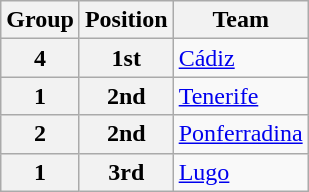<table class="wikitable">
<tr>
<th>Group</th>
<th>Position</th>
<th>Team</th>
</tr>
<tr>
<th>4</th>
<th>1st</th>
<td><a href='#'>Cádiz</a></td>
</tr>
<tr>
<th>1</th>
<th>2nd</th>
<td><a href='#'>Tenerife</a></td>
</tr>
<tr>
<th>2</th>
<th>2nd</th>
<td><a href='#'>Ponferradina</a></td>
</tr>
<tr>
<th>1</th>
<th>3rd</th>
<td><a href='#'>Lugo</a></td>
</tr>
</table>
